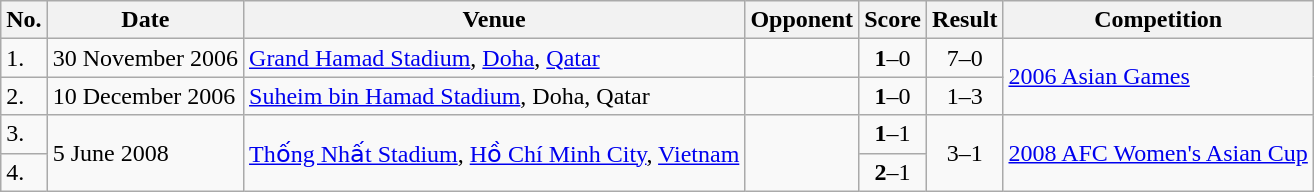<table class="wikitable">
<tr>
<th>No.</th>
<th>Date</th>
<th>Venue</th>
<th>Opponent</th>
<th>Score</th>
<th>Result</th>
<th>Competition</th>
</tr>
<tr>
<td>1.</td>
<td>30 November 2006</td>
<td><a href='#'>Grand Hamad Stadium</a>, <a href='#'>Doha</a>, <a href='#'>Qatar</a></td>
<td></td>
<td align=center><strong>1</strong>–0</td>
<td align=center>7–0</td>
<td rowspan=2><a href='#'>2006 Asian Games</a></td>
</tr>
<tr>
<td>2.</td>
<td>10 December 2006</td>
<td><a href='#'>Suheim bin Hamad Stadium</a>, Doha, Qatar</td>
<td></td>
<td align=center><strong>1</strong>–0</td>
<td align=center>1–3 </td>
</tr>
<tr>
<td>3.</td>
<td rowspan=2>5 June 2008</td>
<td rowspan=2><a href='#'>Thống Nhất Stadium</a>, <a href='#'>Hồ Chí Minh City</a>, <a href='#'>Vietnam</a></td>
<td rowspan=2></td>
<td align=center><strong>1</strong>–1</td>
<td rowspan=2 align=center>3–1</td>
<td rowspan=2><a href='#'>2008 AFC Women's Asian Cup</a></td>
</tr>
<tr>
<td>4.</td>
<td align=center><strong>2</strong>–1</td>
</tr>
</table>
